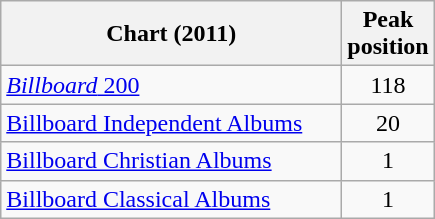<table class="wikitable sortable">
<tr>
<th style="text-align:center; width:220px;">Chart (2011)</th>
<th style="text-align:center;">Peak<br>position</th>
</tr>
<tr>
<td><a href='#'><em>Billboard</em> 200</a></td>
<td style="text-align:center;">118</td>
</tr>
<tr>
<td><a href='#'>Billboard Independent Albums</a></td>
<td style="text-align:center;">20</td>
</tr>
<tr>
<td><a href='#'>Billboard Christian Albums</a></td>
<td style="text-align:center;">1</td>
</tr>
<tr>
<td><a href='#'>Billboard Classical Albums</a></td>
<td style="text-align:center;">1</td>
</tr>
</table>
